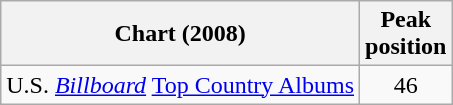<table class="wikitable">
<tr>
<th>Chart (2008)</th>
<th>Peak<br>position</th>
</tr>
<tr>
<td>U.S. <em><a href='#'>Billboard</a></em> <a href='#'>Top Country Albums</a></td>
<td align="center">46</td>
</tr>
</table>
